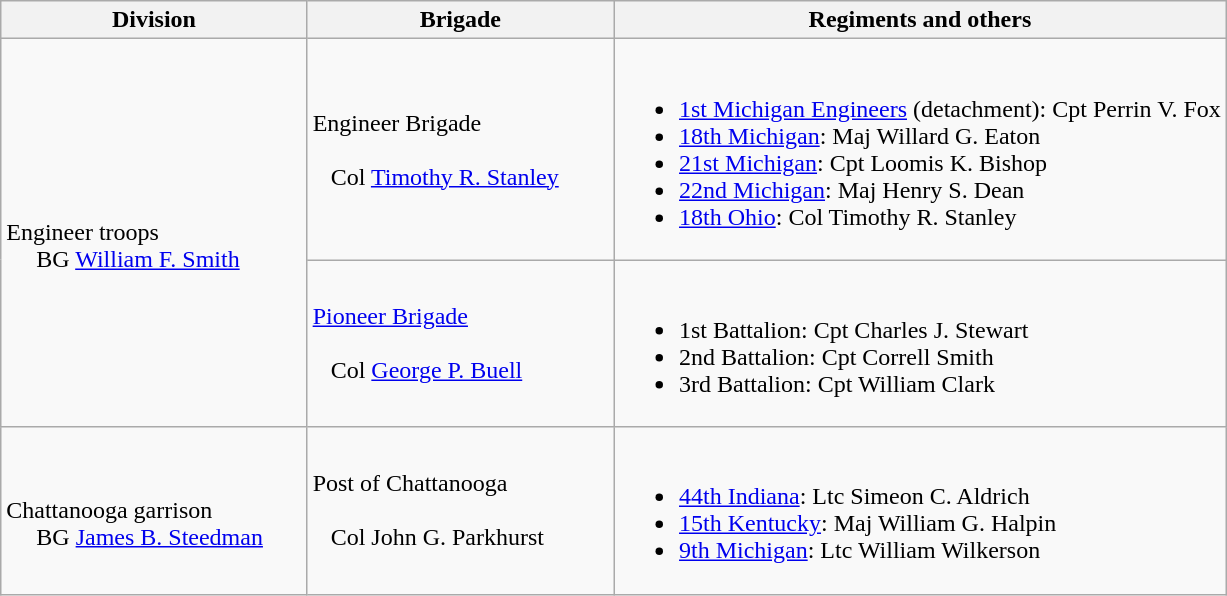<table class="wikitable">
<tr>
<th width=25%>Division</th>
<th width=25%>Brigade</th>
<th>Regiments and others</th>
</tr>
<tr>
<td rowspan=2><br>Engineer troops
<br>    
BG <a href='#'>William F. Smith</a></td>
<td>Engineer Brigade<br><br>  
Col <a href='#'>Timothy R. Stanley</a></td>
<td><br><ul><li><a href='#'>1st Michigan Engineers</a> (detachment): Cpt Perrin V. Fox</li><li><a href='#'>18th Michigan</a>: Maj Willard G. Eaton</li><li><a href='#'>21st Michigan</a>: Cpt Loomis K. Bishop</li><li><a href='#'>22nd Michigan</a>: Maj Henry S. Dean</li><li><a href='#'>18th Ohio</a>: Col Timothy R. Stanley</li></ul></td>
</tr>
<tr>
<td><a href='#'>Pioneer Brigade</a><br><br>  
Col <a href='#'>George P. Buell</a></td>
<td><br><ul><li>1st Battalion: Cpt Charles J. Stewart</li><li>2nd Battalion: Cpt Correll Smith</li><li>3rd Battalion: Cpt William Clark</li></ul></td>
</tr>
<tr>
<td rowspan=1><br>Chattanooga garrison
<br>    
BG <a href='#'>James B. Steedman</a></td>
<td>Post of Chattanooga<br><br>  
Col John G. Parkhurst</td>
<td><br><ul><li><a href='#'>44th Indiana</a>: Ltc Simeon C. Aldrich</li><li><a href='#'>15th Kentucky</a>: Maj William G. Halpin</li><li><a href='#'>9th Michigan</a>: Ltc William Wilkerson</li></ul></td>
</tr>
</table>
